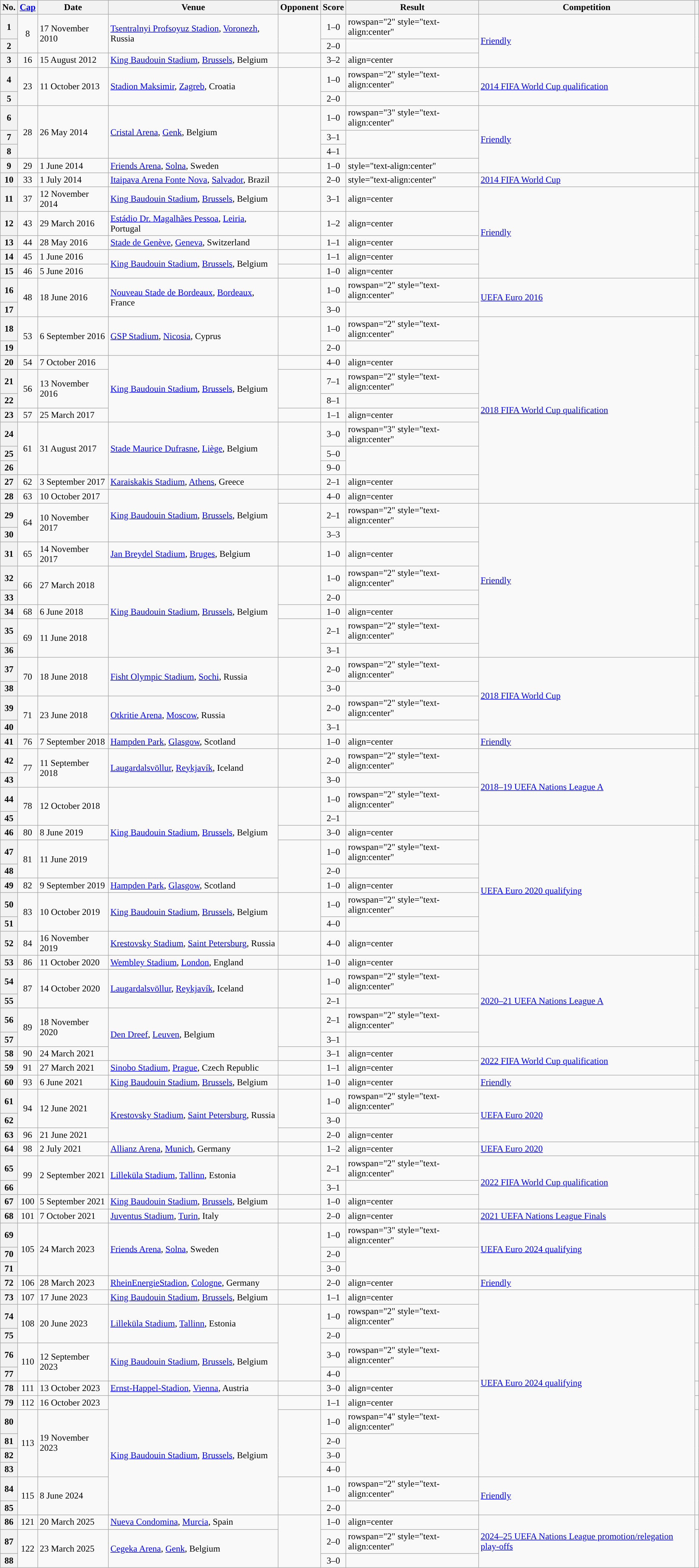<table class="wikitable plainrowheaders sortable">
<tr>
<th scope=col>No.</th>
<th scope=col><a href='#'>Cap</a></th>
<th scope=col>Date</th>
<th scope=col>Venue</th>
<th scope=col>Opponent</th>
<th scope=col>Score</th>
<th scope=col>Result</th>
<th scope=col>Competition</th>
<th scope=col class=unsortable></th>
</tr>
<tr>
<th scope=row style="text-align: center;">1</th>
<td rowspan=2 align=center>8</td>
<td rowspan=2>17 November 2010</td>
<td rowspan=2><a href='#'>Tsentralnyi Profsoyuz Stadion</a>, <a href='#'>Voronezh</a>, Russia</td>
<td rowspan=2></td>
<td align=center>1–0</td>
<td>rowspan="2" style="text-align:center" </td>
<td rowspan=3><a href='#'>Friendly</a></td>
<td rowspan=2></td>
</tr>
<tr>
<th scope=row style="text-align: center;">2</th>
<td align=center>2–0</td>
</tr>
<tr>
<th scope=row style="text-align: center;">3</th>
<td align=center>16</td>
<td>15 August 2012</td>
<td><a href='#'>King Baudouin Stadium</a>, <a href='#'>Brussels</a>, Belgium</td>
<td></td>
<td align=center>3–2</td>
<td>align=center </td>
<td></td>
</tr>
<tr>
<th scope=row style="text-align: center;">4</th>
<td rowspan=2 align=center>23</td>
<td rowspan=2>11 October 2013</td>
<td rowspan=2><a href='#'>Stadion Maksimir</a>, <a href='#'>Zagreb</a>, Croatia</td>
<td rowspan=2></td>
<td align=center>1–0</td>
<td>rowspan="2" style="text-align:center" </td>
<td rowspan=2><a href='#'>2014 FIFA World Cup qualification</a></td>
<td rowspan=2></td>
</tr>
<tr>
<th scope=row style="text-align: center;">5</th>
<td align=center>2–0</td>
</tr>
<tr>
<th scope=row style="text-align: center;">6</th>
<td rowspan=3 align=center>28</td>
<td rowspan=3>26 May 2014</td>
<td rowspan=3><a href='#'>Cristal Arena</a>, <a href='#'>Genk</a>, Belgium</td>
<td rowspan=3></td>
<td align=center>1–0</td>
<td>rowspan="3" style="text-align:center" </td>
<td rowspan=4><a href='#'>Friendly</a></td>
<td rowspan=3></td>
</tr>
<tr>
<th scope=row style="text-align: center;">7</th>
<td align=center>3–1</td>
</tr>
<tr>
<th scope=row style="text-align: center;">8</th>
<td align=center>4–1</td>
</tr>
<tr>
<th scope=row style="text-align: center;">9</th>
<td align=center>29</td>
<td>1 June 2014</td>
<td><a href='#'>Friends Arena</a>, <a href='#'>Solna</a>, Sweden</td>
<td></td>
<td align=center>1–0</td>
<td>style="text-align:center"</td>
<td></td>
</tr>
<tr>
<th scope=row style="text-align: center;">10</th>
<td align=center>33</td>
<td>1 July 2014</td>
<td><a href='#'>Itaipava Arena Fonte Nova</a>, <a href='#'>Salvador</a>, Brazil</td>
<td></td>
<td align=center>2–0</td>
<td>style="text-align:center"  </td>
<td><a href='#'>2014 FIFA World Cup</a></td>
<td></td>
</tr>
<tr>
<th scope=row style="text-align: center;">11</th>
<td align=center>37</td>
<td>12 November 2014</td>
<td><a href='#'>King Baudouin Stadium</a>, <a href='#'>Brussels</a>, Belgium</td>
<td></td>
<td align=center>3–1</td>
<td>align=center </td>
<td rowspan=5><a href='#'>Friendly</a></td>
<td></td>
</tr>
<tr>
<th scope=row style="text-align: center;">12</th>
<td align=center>43</td>
<td>29 March 2016</td>
<td><a href='#'>Estádio Dr. Magalhães Pessoa</a>, <a href='#'>Leiria</a>, Portugal</td>
<td></td>
<td align=center>1–2</td>
<td>align=center </td>
<td></td>
</tr>
<tr>
<th scope=row style="text-align: center;">13</th>
<td align=center>44</td>
<td>28 May 2016</td>
<td><a href='#'>Stade de Genève</a>, <a href='#'>Geneva</a>, Switzerland</td>
<td></td>
<td align=center>1–1</td>
<td>align=center </td>
<td></td>
</tr>
<tr>
<th scope=row style="text-align: center;">14</th>
<td align=center>45</td>
<td>1 June 2016</td>
<td rowspan=2><a href='#'>King Baudouin Stadium</a>, <a href='#'>Brussels</a>, Belgium</td>
<td></td>
<td align=center>1–1</td>
<td>align=center </td>
<td></td>
</tr>
<tr>
<th scope=row style="text-align: center;">15</th>
<td align=center>46</td>
<td>5 June 2016</td>
<td></td>
<td align=center>1–0</td>
<td>align=center </td>
<td></td>
</tr>
<tr>
<th scope=row style="text-align: center;">16</th>
<td rowspan=2 align=center>48</td>
<td rowspan=2>18 June 2016</td>
<td rowspan=2><a href='#'>Nouveau Stade de Bordeaux</a>, <a href='#'>Bordeaux</a>, France</td>
<td rowspan=2></td>
<td align=center>1–0</td>
<td>rowspan="2" style="text-align:center" </td>
<td rowspan=2><a href='#'>UEFA Euro 2016</a></td>
<td rowspan=2></td>
</tr>
<tr>
<th scope=row style="text-align: center;">17</th>
<td align=center>3–0</td>
</tr>
<tr>
<th scope=row style="text-align: center;">18</th>
<td rowspan=2 align=center>53</td>
<td rowspan=2>6 September 2016</td>
<td rowspan=2><a href='#'>GSP Stadium</a>, <a href='#'>Nicosia</a>, Cyprus</td>
<td rowspan=2></td>
<td align=center>1–0</td>
<td>rowspan="2" style="text-align:center" </td>
<td rowspan=11><a href='#'>2018 FIFA World Cup qualification</a></td>
<td rowspan=2></td>
</tr>
<tr>
<th scope=row style="text-align: center;">19</th>
<td align=center>2–0</td>
</tr>
<tr>
<th scope=row style="text-align: center;">20</th>
<td align=center>54</td>
<td>7 October 2016</td>
<td rowspan=4><a href='#'>King Baudouin Stadium</a>, <a href='#'>Brussels</a>, Belgium</td>
<td></td>
<td align=center>4–0</td>
<td>align=center </td>
<td></td>
</tr>
<tr>
<th scope=row style="text-align: center;">21</th>
<td rowspan=2 align=center>56</td>
<td rowspan=2>13 November 2016</td>
<td rowspan=2></td>
<td align=center>7–1</td>
<td>rowspan="2" style="text-align:center" </td>
<td rowspan=2></td>
</tr>
<tr>
<th scope=row style="text-align: center;">22</th>
<td align=center>8–1</td>
</tr>
<tr>
<th scope=row style="text-align: center;">23</th>
<td align=center>57</td>
<td>25 March 2017</td>
<td></td>
<td align=center>1–1</td>
<td>align=center </td>
<td></td>
</tr>
<tr>
<th scope=row style="text-align: center;">24</th>
<td rowspan=3 align=center>61</td>
<td rowspan=3>31 August 2017</td>
<td rowspan=3><a href='#'>Stade Maurice Dufrasne</a>, <a href='#'>Liège</a>, Belgium</td>
<td rowspan=3></td>
<td align=center>3–0</td>
<td>rowspan="3" style="text-align:center" </td>
<td rowspan=3></td>
</tr>
<tr>
<th scope=row style="text-align: center;">25</th>
<td align=center>5–0</td>
</tr>
<tr>
<th scope=row style="text-align: center;">26</th>
<td align=center>9–0</td>
</tr>
<tr>
<th scope=row style="text-align: center;">27</th>
<td align=center>62</td>
<td>3 September 2017</td>
<td><a href='#'>Karaiskakis Stadium</a>, <a href='#'>Athens</a>, Greece</td>
<td></td>
<td align=center>2–1</td>
<td>align=center </td>
<td></td>
</tr>
<tr>
<th scope=row style="text-align: center;">28</th>
<td align=center>63</td>
<td>10 October 2017</td>
<td rowspan=3><a href='#'>King Baudouin Stadium</a>, <a href='#'>Brussels</a>, Belgium</td>
<td></td>
<td align=center>4–0</td>
<td>align=center </td>
<td></td>
</tr>
<tr>
<th scope=row style="text-align: center;">29</th>
<td rowspan=2 align=center>64</td>
<td rowspan=2>10 November 2017</td>
<td rowspan=2></td>
<td align=center>2–1</td>
<td>rowspan="2" style="text-align:center" </td>
<td rowspan=8><a href='#'>Friendly</a></td>
<td rowspan=2></td>
</tr>
<tr>
<th scope=row style="text-align: center;">30</th>
<td align=center>3–3</td>
</tr>
<tr>
<th scope=row style="text-align: center;">31</th>
<td align=center>65</td>
<td>14 November 2017</td>
<td><a href='#'>Jan Breydel Stadium</a>, <a href='#'>Bruges</a>, Belgium</td>
<td></td>
<td align=center>1–0</td>
<td>align=center </td>
<td></td>
</tr>
<tr>
<th scope=row style="text-align: center;">32</th>
<td rowspan=2 align=center>66</td>
<td rowspan=2>27 March 2018</td>
<td rowspan=5><a href='#'>King Baudouin Stadium</a>, <a href='#'>Brussels</a>, Belgium</td>
<td rowspan=2></td>
<td align=center>1–0</td>
<td>rowspan="2" style="text-align:center" </td>
<td rowspan=2></td>
</tr>
<tr>
<th scope=row style="text-align: center;">33</th>
<td align=center>2–0</td>
</tr>
<tr>
<th scope=row style="text-align: center;">34</th>
<td align=center>68</td>
<td>6 June 2018</td>
<td></td>
<td align=center>1–0</td>
<td>align=center </td>
<td></td>
</tr>
<tr>
<th scope=row style="text-align: center;">35</th>
<td rowspan=2 align=center>69</td>
<td rowspan=2>11 June 2018</td>
<td rowspan=2></td>
<td align=center>2–1</td>
<td>rowspan="2" style="text-align:center" </td>
<td rowspan=2></td>
</tr>
<tr>
<th scope=row style="text-align: center;">36</th>
<td align=center>3–1</td>
</tr>
<tr>
<th scope=row style="text-align: center;">37</th>
<td rowspan=2 align=center>70</td>
<td rowspan=2>18 June 2018</td>
<td rowspan=2><a href='#'>Fisht Olympic Stadium</a>, <a href='#'>Sochi</a>, Russia</td>
<td rowspan=2></td>
<td align=center>2–0</td>
<td>rowspan="2" style="text-align:center" </td>
<td rowspan=4><a href='#'>2018 FIFA World Cup</a></td>
<td rowspan=2></td>
</tr>
<tr>
<th scope=row style="text-align: center;">38</th>
<td align=center>3–0</td>
</tr>
<tr>
<th scope=row style="text-align: center;">39</th>
<td rowspan=2 align=center>71</td>
<td rowspan=2>23 June 2018</td>
<td rowspan=2><a href='#'>Otkritie Arena</a>, <a href='#'>Moscow</a>, Russia</td>
<td rowspan=2></td>
<td align=center>2–0</td>
<td>rowspan="2" style="text-align:center" </td>
<td rowspan=2></td>
</tr>
<tr>
<th scope=row style="text-align: center;">40</th>
<td align=center>3–1</td>
</tr>
<tr>
<th scope=row style="text-align: center;">41</th>
<td align=center>76</td>
<td>7 September 2018</td>
<td><a href='#'>Hampden Park</a>, <a href='#'>Glasgow</a>, Scotland</td>
<td></td>
<td align=center>1–0</td>
<td>align=center </td>
<td><a href='#'>Friendly</a></td>
<td></td>
</tr>
<tr>
<th scope=row style="text-align: center;">42</th>
<td rowspan=2 align=center>77</td>
<td rowspan=2>11 September 2018</td>
<td rowspan=2><a href='#'>Laugardalsvöllur</a>, <a href='#'>Reykjavík</a>, Iceland</td>
<td rowspan=2></td>
<td align=center>2–0</td>
<td>rowspan="2" style="text-align:center" </td>
<td rowspan=4><a href='#'>2018–19 UEFA Nations League A</a></td>
<td rowspan=2></td>
</tr>
<tr>
<th scope=row style="text-align: center;">43</th>
<td align=center>3–0</td>
</tr>
<tr>
<th scope=row style="text-align: center;">44</th>
<td rowspan=2 align=center>78</td>
<td rowspan=2>12 October 2018</td>
<td rowspan=5><a href='#'>King Baudouin Stadium</a>, <a href='#'>Brussels</a>, Belgium</td>
<td rowspan=2></td>
<td align=center>1–0</td>
<td>rowspan="2" style="text-align:center" </td>
<td rowspan=2></td>
</tr>
<tr>
<th scope=row style="text-align: center;">45</th>
<td align=center>2–1</td>
</tr>
<tr>
<th scope=row style="text-align: center;">46</th>
<td align=center>80</td>
<td>8 June 2019</td>
<td></td>
<td align=center>3–0</td>
<td>align=center </td>
<td rowspan=7><a href='#'>UEFA Euro 2020 qualifying</a></td>
<td></td>
</tr>
<tr>
<th scope=row style="text-align: center;">47</th>
<td rowspan=2 align=center>81</td>
<td rowspan=2>11 June 2019</td>
<td rowspan=3></td>
<td align=center>1–0</td>
<td>rowspan="2" style="text-align:center" </td>
<td rowspan=2></td>
</tr>
<tr>
<th scope=row style="text-align: center;">48</th>
<td align=center>2–0</td>
</tr>
<tr>
<th scope=row style="text-align: center;">49</th>
<td align=center>82</td>
<td>9 September 2019</td>
<td><a href='#'>Hampden Park</a>, <a href='#'>Glasgow</a>, Scotland</td>
<td align=center>1–0</td>
<td>align=center </td>
<td></td>
</tr>
<tr>
<th scope=row style="text-align: center;">50</th>
<td rowspan=2 align=center>83</td>
<td rowspan=2>10 October 2019</td>
<td rowspan=2><a href='#'>King Baudouin Stadium</a>, <a href='#'>Brussels</a>, Belgium</td>
<td rowspan="2"></td>
<td align=center>1–0</td>
<td>rowspan="2" style="text-align:center" </td>
<td rowspan=2></td>
</tr>
<tr>
<th scope=row style="text-align: center;">51</th>
<td align=center>4–0</td>
</tr>
<tr>
<th scope=row style="text-align: center;">52</th>
<td align=center>84</td>
<td>16 November 2019</td>
<td><a href='#'>Krestovsky Stadium</a>, <a href='#'>Saint Petersburg</a>, Russia</td>
<td></td>
<td align=center>4–0</td>
<td>align=center </td>
<td></td>
</tr>
<tr>
<th scope=row style="text-align: center;">53</th>
<td align=center>86</td>
<td>11 October 2020</td>
<td><a href='#'>Wembley Stadium</a>, <a href='#'>London</a>, England</td>
<td></td>
<td align=center>1–0</td>
<td>align=center </td>
<td rowspan=5><a href='#'>2020–21 UEFA Nations League A</a></td>
<td></td>
</tr>
<tr>
<th scope=row style="text-align: center;">54</th>
<td rowspan=2 align=center>87</td>
<td rowspan=2>14 October 2020</td>
<td rowspan=2><a href='#'>Laugardalsvöllur</a>, <a href='#'>Reykjavík</a>, Iceland</td>
<td rowspan=2></td>
<td align=center>1–0</td>
<td>rowspan="2" style="text-align:center" </td>
<td rowspan=2></td>
</tr>
<tr>
<th scope=row style="text-align: center;">55</th>
<td align=center>2–1</td>
</tr>
<tr>
<th scope=row style="text-align: center;">56</th>
<td rowspan=2 align=center>89</td>
<td rowspan=2>18 November 2020</td>
<td rowspan=3><a href='#'>Den Dreef</a>, <a href='#'>Leuven</a>, Belgium</td>
<td rowspan=2></td>
<td align=center>2–1</td>
<td>rowspan="2" style="text-align:center" </td>
<td rowspan=2></td>
</tr>
<tr>
<th scope=row style="text-align: center;">57</th>
<td align=center>3–1</td>
</tr>
<tr>
<th scope=row style="text-align: center;">58</th>
<td align=center>90</td>
<td>24 March 2021</td>
<td></td>
<td align=center>3–1</td>
<td>align=center </td>
<td rowspan=2><a href='#'>2022 FIFA World Cup qualification</a></td>
<td></td>
</tr>
<tr>
<th scope=row style="text-align: center;">59</th>
<td align=center>91</td>
<td>27 March 2021</td>
<td><a href='#'>Sinobo Stadium</a>, <a href='#'>Prague</a>, Czech Republic</td>
<td></td>
<td align=center>1–1</td>
<td>align=center </td>
<td></td>
</tr>
<tr>
<th scope=row style="text-align: center;">60</th>
<td align=center>93</td>
<td>6 June 2021</td>
<td><a href='#'>King Baudouin Stadium</a>, <a href='#'>Brussels</a>, Belgium</td>
<td></td>
<td align=center>1–0</td>
<td>align=center </td>
<td><a href='#'>Friendly</a></td>
<td></td>
</tr>
<tr>
<th scope=row style="text-align: center;">61</th>
<td rowspan=2 align=center>94</td>
<td rowspan=2>12 June 2021</td>
<td rowspan=3><a href='#'>Krestovsky Stadium</a>, <a href='#'>Saint Petersburg</a>, Russia</td>
<td rowspan=2></td>
<td align=center>1–0</td>
<td>rowspan="2" style="text-align:center" </td>
<td rowspan=3><a href='#'>UEFA Euro 2020</a></td>
<td rowspan=2></td>
</tr>
<tr>
<th scope=row style="text-align: center;">62</th>
<td align=center>3–0</td>
</tr>
<tr>
<th scope=row style="text-align: center;">63</th>
<td align=center>96</td>
<td>21 June 2021</td>
<td></td>
<td align=center>2–0</td>
<td>align=center </td>
<td></td>
</tr>
<tr>
<th scope=row style="text-align: center;">64</th>
<td align=center>98</td>
<td>2 July 2021</td>
<td><a href='#'>Allianz Arena</a>, <a href='#'>Munich</a>, Germany</td>
<td></td>
<td align=center>1–2</td>
<td>align=center </td>
<td><a href='#'>UEFA Euro 2020</a></td>
<td></td>
</tr>
<tr>
<th scope=row style="text-align: center;">65</th>
<td rowspan=2 align=center>99</td>
<td rowspan=2>2 September 2021</td>
<td rowspan=2><a href='#'>Lilleküla Stadium</a>, <a href='#'>Tallinn</a>, Estonia</td>
<td rowspan=2></td>
<td align=center>2–1</td>
<td>rowspan="2" style="text-align:center" </td>
<td rowspan=3><a href='#'>2022 FIFA World Cup qualification</a></td>
<td rowspan=2></td>
</tr>
<tr>
<th scope=row style="text-align: center;">66</th>
<td align=center>3–1</td>
</tr>
<tr>
<th scope=row style="text-align: center;">67</th>
<td align=center>100</td>
<td>5 September 2021</td>
<td><a href='#'>King Baudouin Stadium</a>, <a href='#'>Brussels</a>, Belgium</td>
<td></td>
<td align=center>1–0</td>
<td>align=center </td>
<td></td>
</tr>
<tr>
<th scope=row style="text-align: center;">68</th>
<td align=center>101</td>
<td>7 October 2021</td>
<td><a href='#'>Juventus Stadium</a>, <a href='#'>Turin</a>, Italy</td>
<td></td>
<td align=center>2–0</td>
<td>align=center </td>
<td><a href='#'>2021 UEFA Nations League Finals</a></td>
<td></td>
</tr>
<tr>
<th scope=row style="text-align: center;">69</th>
<td rowspan=3 align=center>105</td>
<td rowspan=3>24 March 2023</td>
<td rowspan=3><a href='#'>Friends Arena</a>, <a href='#'>Solna</a>, Sweden</td>
<td rowspan=3></td>
<td align=center>1–0</td>
<td>rowspan="3" style="text-align:center" </td>
<td rowspan=3><a href='#'>UEFA Euro 2024 qualifying</a></td>
<td rowspan=3></td>
</tr>
<tr>
<th scope=row style="text-align: center;">70</th>
<td align=center>2–0</td>
</tr>
<tr>
<th scope=row style="text-align: center;">71</th>
<td align=center>3–0</td>
</tr>
<tr>
<th scope=row style="text-align: center;">72</th>
<td align=center>106</td>
<td>28 March 2023</td>
<td><a href='#'>RheinEnergieStadion</a>, <a href='#'>Cologne</a>, Germany</td>
<td></td>
<td align=center>2–0</td>
<td>align=center </td>
<td><a href='#'>Friendly</a></td>
<td></td>
</tr>
<tr>
<th scope=row style="text-align: center;">73</th>
<td align=center>107</td>
<td>17 June 2023</td>
<td><a href='#'>King Baudouin Stadium</a>, <a href='#'>Brussels</a>, Belgium</td>
<td></td>
<td align=center>1–1</td>
<td>align=center </td>
<td rowspan=11><a href='#'>UEFA Euro 2024 qualifying</a></td>
<td></td>
</tr>
<tr>
<th scope=row style="text-align: center;">74</th>
<td rowspan=2 align=center>108</td>
<td rowspan=2>20 June 2023</td>
<td rowspan=2><a href='#'>Lilleküla Stadium</a>, <a href='#'>Tallinn</a>, Estonia</td>
<td rowspan=4></td>
<td align=center>1–0</td>
<td>rowspan="2" style="text-align:center" </td>
<td rowspan=2></td>
</tr>
<tr>
<th scope=row style="text-align: center;">75</th>
<td align=center>2–0</td>
</tr>
<tr>
<th scope=row style="text-align: center;">76</th>
<td rowspan=2 align=center>110</td>
<td rowspan=2>12 September 2023</td>
<td rowspan=2><a href='#'>King Baudouin Stadium</a>, <a href='#'>Brussels</a>, Belgium</td>
<td align=center>3–0</td>
<td>rowspan="2" style="text-align:center" </td>
<td rowspan=2></td>
</tr>
<tr>
<th scope=row style="text-align: center;">77</th>
<td align=center>4–0</td>
</tr>
<tr>
<th scope=row style="text-align: center;">78</th>
<td align=center>111</td>
<td>13 October 2023</td>
<td><a href='#'>Ernst-Happel-Stadion</a>, <a href='#'>Vienna</a>, Austria</td>
<td></td>
<td align=center>3–0</td>
<td>align=center </td>
<td></td>
</tr>
<tr>
<th scope=row style="text-align: center;">79</th>
<td align=center>112</td>
<td>16 October 2023</td>
<td rowspan=7><a href='#'>King Baudouin Stadium</a>, <a href='#'>Brussels</a>, Belgium</td>
<td></td>
<td align="center">1–1</td>
<td>align=center  </td>
<td></td>
</tr>
<tr>
<th scope=row style="text-align: center;">80</th>
<td rowspan=4 align=center>113</td>
<td rowspan=4>19 November 2023</td>
<td rowspan=4></td>
<td align=center>1–0</td>
<td>rowspan="4" style="text-align:center" </td>
<td rowspan=4></td>
</tr>
<tr>
<th scope=row style="text-align: center;">81</th>
<td align=center>2–0</td>
</tr>
<tr>
<th scope=row style="text-align: center;">82</th>
<td align=center>3–0</td>
</tr>
<tr>
<th scope=row style="text-align: center;">83</th>
<td align=center>4–0</td>
</tr>
<tr>
<th scope=row style="text-align: center;">84</th>
<td rowspan=2 align=center>115</td>
<td rowspan=2>8 June 2024</td>
<td rowspan="2"></td>
<td align=center>1–0</td>
<td>rowspan="2" style="text-align:center" </td>
<td rowspan=2><a href='#'>Friendly</a></td>
<td rowspan=2></td>
</tr>
<tr>
<th scope=row style="text-align: center;">85</th>
<td align=center>2–0</td>
</tr>
<tr>
<th scope=row style="text-align: center;">86</th>
<td align=center>121</td>
<td>20 March 2025</td>
<td><a href='#'>Nueva Condomina</a>, <a href='#'>Murcia</a>, Spain</td>
<td rowspan=3></td>
<td align=center>1–0</td>
<td>align=center </td>
<td rowspan=3><a href='#'>2024–25 UEFA Nations League promotion/relegation play-offs</a></td>
<td></td>
</tr>
<tr>
<th scope=row style="text-align: center;">87</th>
<td rowspan=2 align=center>122</td>
<td rowspan=2>23 March 2025</td>
<td rowspan=2><a href='#'>Cegeka Arena</a>, <a href='#'>Genk</a>, Belgium</td>
<td align=center>2–0</td>
<td>rowspan="2" style="text-align:center" </td>
<td rowspan=2></td>
</tr>
<tr>
<th scope=row style="text-align: center;">88</th>
<td align=center>3–0</td>
</tr>
</table>
